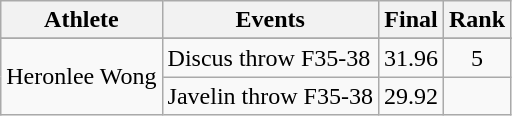<table class=wikitable>
<tr>
<th>Athlete</th>
<th>Events</th>
<th>Final</th>
<th>Rank</th>
</tr>
<tr>
</tr>
<tr>
<td rowspan="2">Heronlee Wong</td>
<td>Discus throw F35-38</td>
<td align="center">31.96</td>
<td align="center">5</td>
</tr>
<tr>
<td>Javelin throw F35-38</td>
<td align="center">29.92</td>
<td align="center"></td>
</tr>
</table>
